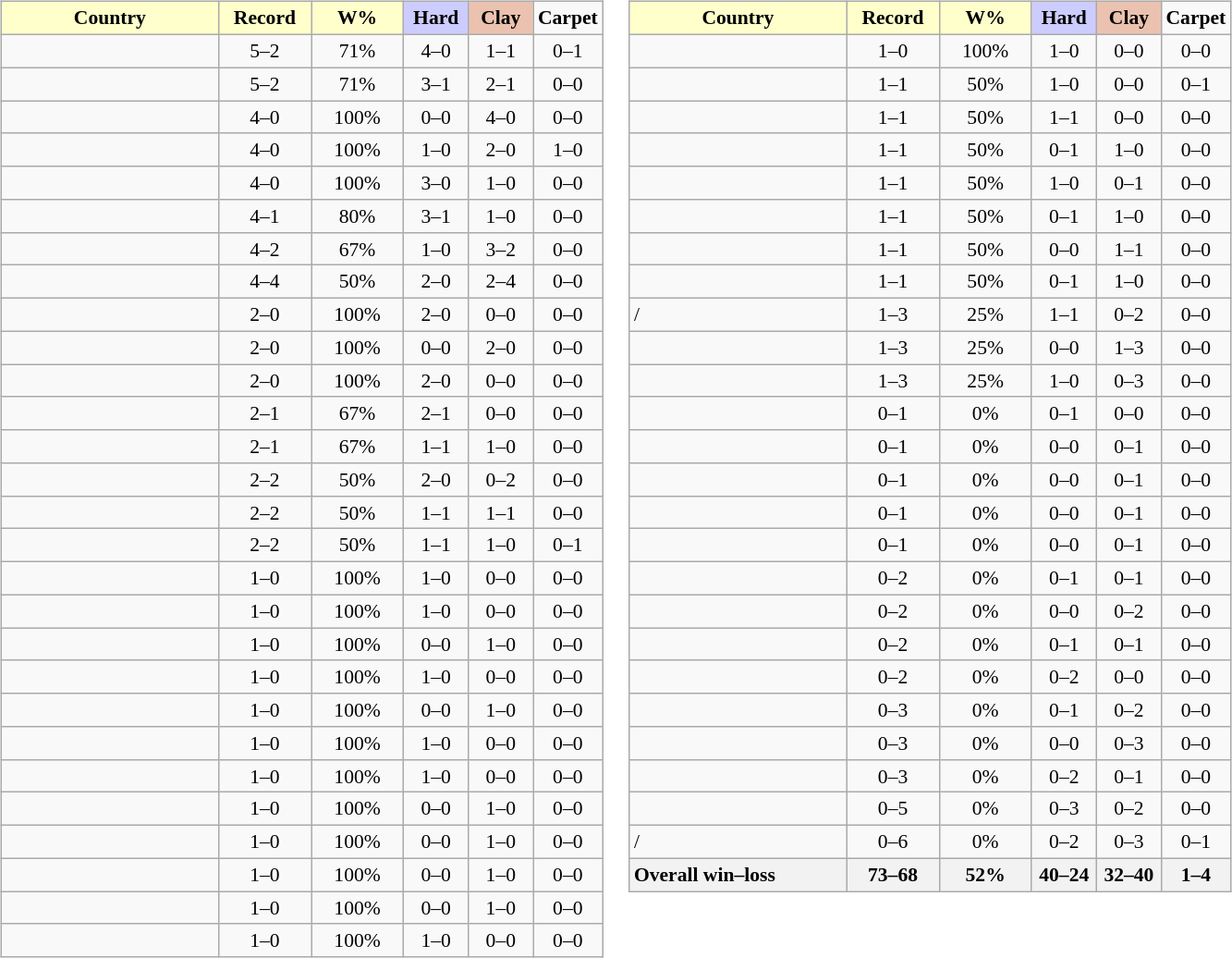<table>
<tr>
<td valign="top"><br><table class="wikitable sortable" style="font-size:90%; text-align:center;">
<tr>
<td style="width:150px; background:#ffffcc;"><strong>Country</strong></td>
<td style="width:60px; background:#ffffcc;"><strong>Record</strong></td>
<td style="width:60px; background:#ffffcc;"><strong>W%</strong></td>
<td style="width:40px; background:#ccccff;"><strong>Hard</strong></td>
<td style="width:40px; background:#ebc2af;"><strong>Clay</strong></td>
<td style="width:40px;"><strong>Carpet</strong></td>
</tr>
<tr>
<td style="text-align:left;"></td>
<td>5–2</td>
<td>71%</td>
<td>4–0</td>
<td>1–1</td>
<td>0–1</td>
</tr>
<tr>
<td style="text-align:left;"></td>
<td>5–2</td>
<td>71%</td>
<td>3–1</td>
<td>2–1</td>
<td>0–0</td>
</tr>
<tr>
<td style="text-align:left;"></td>
<td>4–0</td>
<td>100%</td>
<td>0–0</td>
<td>4–0</td>
<td>0–0</td>
</tr>
<tr>
<td style="text-align:left;"></td>
<td>4–0</td>
<td>100%</td>
<td>1–0</td>
<td>2–0</td>
<td>1–0</td>
</tr>
<tr>
<td style="text-align:left;"></td>
<td>4–0</td>
<td>100%</td>
<td>3–0</td>
<td>1–0</td>
<td>0–0</td>
</tr>
<tr>
<td style="text-align:left;"></td>
<td>4–1</td>
<td>80%</td>
<td>3–1</td>
<td>1–0</td>
<td>0–0</td>
</tr>
<tr>
<td style="text-align:left;"></td>
<td>4–2</td>
<td>67%</td>
<td>1–0</td>
<td>3–2</td>
<td>0–0</td>
</tr>
<tr>
<td style="text-align:left;"></td>
<td>4–4</td>
<td>50%</td>
<td>2–0</td>
<td>2–4</td>
<td>0–0</td>
</tr>
<tr>
<td style="text-align:left;"></td>
<td>2–0</td>
<td>100%</td>
<td>2–0</td>
<td>0–0</td>
<td>0–0</td>
</tr>
<tr>
<td style="text-align:left;"></td>
<td>2–0</td>
<td>100%</td>
<td>0–0</td>
<td>2–0</td>
<td>0–0</td>
</tr>
<tr>
<td style="text-align:left;"></td>
<td>2–0</td>
<td>100%</td>
<td>2–0</td>
<td>0–0</td>
<td>0–0</td>
</tr>
<tr>
<td style="text-align:left;"></td>
<td>2–1</td>
<td>67%</td>
<td>2–1</td>
<td>0–0</td>
<td>0–0</td>
</tr>
<tr>
<td style="text-align:left;"></td>
<td>2–1</td>
<td>67%</td>
<td>1–1</td>
<td>1–0</td>
<td>0–0</td>
</tr>
<tr>
<td style="text-align:left;"></td>
<td>2–2</td>
<td>50%</td>
<td>2–0</td>
<td>0–2</td>
<td>0–0</td>
</tr>
<tr>
<td style="text-align:left;"></td>
<td>2–2</td>
<td>50%</td>
<td>1–1</td>
<td>1–1</td>
<td>0–0</td>
</tr>
<tr>
<td style="text-align:left;"></td>
<td>2–2</td>
<td>50%</td>
<td>1–1</td>
<td>1–0</td>
<td>0–1</td>
</tr>
<tr>
<td style="text-align:left;"></td>
<td>1–0</td>
<td>100%</td>
<td>1–0</td>
<td>0–0</td>
<td>0–0</td>
</tr>
<tr>
<td style="text-align:left;"></td>
<td>1–0</td>
<td>100%</td>
<td>1–0</td>
<td>0–0</td>
<td>0–0</td>
</tr>
<tr>
<td style="text-align:left;"></td>
<td>1–0</td>
<td>100%</td>
<td>0–0</td>
<td>1–0</td>
<td>0–0</td>
</tr>
<tr>
<td style="text-align:left;"></td>
<td>1–0</td>
<td>100%</td>
<td>1–0</td>
<td>0–0</td>
<td>0–0</td>
</tr>
<tr>
<td style="text-align:left;"></td>
<td>1–0</td>
<td>100%</td>
<td>0–0</td>
<td>1–0</td>
<td>0–0</td>
</tr>
<tr>
<td style="text-align:left;"></td>
<td>1–0</td>
<td>100%</td>
<td>1–0</td>
<td>0–0</td>
<td>0–0</td>
</tr>
<tr>
<td style="text-align:left;"></td>
<td>1–0</td>
<td>100%</td>
<td>1–0</td>
<td>0–0</td>
<td>0–0</td>
</tr>
<tr>
<td style="text-align:left;"></td>
<td>1–0</td>
<td>100%</td>
<td>0–0</td>
<td>1–0</td>
<td>0–0</td>
</tr>
<tr>
<td style="text-align:left;"></td>
<td>1–0</td>
<td>100%</td>
<td>0–0</td>
<td>1–0</td>
<td>0–0</td>
</tr>
<tr>
<td style="text-align:left;"></td>
<td>1–0</td>
<td>100%</td>
<td>0–0</td>
<td>1–0</td>
<td>0–0</td>
</tr>
<tr>
<td style="text-align:left;"></td>
<td>1–0</td>
<td>100%</td>
<td>0–0</td>
<td>1–0</td>
<td>0–0</td>
</tr>
<tr>
<td style="text-align:left;"></td>
<td>1–0</td>
<td>100%</td>
<td>1–0</td>
<td>0–0</td>
<td>0–0</td>
</tr>
</table>
</td>
<td valign="top"><br><table class="wikitable sortable" style="font-size:90%; text-align:center;">
<tr>
<td style="width:150px; background:#ffffcc;"><strong>Country</strong></td>
<td style="width:60px; background:#ffffcc;"><strong>Record</strong></td>
<td style="width:60px; background:#ffffcc;"><strong>W%</strong></td>
<td style="width:40px; background:#ccccff;"><strong>Hard</strong></td>
<td style="width:40px; background:#ebc2af;"><strong>Clay</strong></td>
<td style="width:40px;"><strong>Carpet</strong></td>
</tr>
<tr>
<td style="text-align:left;"></td>
<td>1–0</td>
<td>100%</td>
<td>1–0</td>
<td>0–0</td>
<td>0–0</td>
</tr>
<tr>
<td style="text-align:left;"></td>
<td>1–1</td>
<td>50%</td>
<td>1–0</td>
<td>0–0</td>
<td>0–1</td>
</tr>
<tr>
<td style="text-align:left;"></td>
<td>1–1</td>
<td>50%</td>
<td>1–1</td>
<td>0–0</td>
<td>0–0</td>
</tr>
<tr>
<td style="text-align:left;"></td>
<td>1–1</td>
<td>50%</td>
<td>0–1</td>
<td>1–0</td>
<td>0–0</td>
</tr>
<tr>
<td style="text-align:left;"></td>
<td>1–1</td>
<td>50%</td>
<td>1–0</td>
<td>0–1</td>
<td>0–0</td>
</tr>
<tr>
<td style="text-align:left;"></td>
<td>1–1</td>
<td>50%</td>
<td>0–1</td>
<td>1–0</td>
<td>0–0</td>
</tr>
<tr>
<td style="text-align:left;"></td>
<td>1–1</td>
<td>50%</td>
<td>0–0</td>
<td>1–1</td>
<td>0–0</td>
</tr>
<tr>
<td style="text-align:left;"></td>
<td>1–1</td>
<td>50%</td>
<td>0–1</td>
<td>1–0</td>
<td>0–0</td>
</tr>
<tr>
<td style="text-align:left;"> / </td>
<td>1–3</td>
<td>25%</td>
<td>1–1</td>
<td>0–2</td>
<td>0–0</td>
</tr>
<tr>
<td style="text-align:left;"></td>
<td>1–3</td>
<td>25%</td>
<td>0–0</td>
<td>1–3</td>
<td>0–0</td>
</tr>
<tr>
<td style="text-align:left;"></td>
<td>1–3</td>
<td>25%</td>
<td>1–0</td>
<td>0–3</td>
<td>0–0</td>
</tr>
<tr>
<td style="text-align:left;"></td>
<td>0–1</td>
<td>0%</td>
<td>0–1</td>
<td>0–0</td>
<td>0–0</td>
</tr>
<tr>
<td style="text-align:left;"></td>
<td>0–1</td>
<td>0%</td>
<td>0–0</td>
<td>0–1</td>
<td>0–0</td>
</tr>
<tr>
<td style="text-align:left;"></td>
<td>0–1</td>
<td>0%</td>
<td>0–0</td>
<td>0–1</td>
<td>0–0</td>
</tr>
<tr>
<td style="text-align:left;"></td>
<td>0–1</td>
<td>0%</td>
<td>0–0</td>
<td>0–1</td>
<td>0–0</td>
</tr>
<tr>
<td style="text-align:left;"></td>
<td>0–1</td>
<td>0%</td>
<td>0–0</td>
<td>0–1</td>
<td>0–0</td>
</tr>
<tr>
<td style="text-align:left;"></td>
<td>0–2</td>
<td>0%</td>
<td>0–1</td>
<td>0–1</td>
<td>0–0</td>
</tr>
<tr>
<td style="text-align:left;"></td>
<td>0–2</td>
<td>0%</td>
<td>0–0</td>
<td>0–2</td>
<td>0–0</td>
</tr>
<tr>
<td style="text-align:left;"></td>
<td>0–2</td>
<td>0%</td>
<td>0–1</td>
<td>0–1</td>
<td>0–0</td>
</tr>
<tr>
<td style="text-align:left;"></td>
<td>0–2</td>
<td>0%</td>
<td>0–2</td>
<td>0–0</td>
<td>0–0</td>
</tr>
<tr>
<td style="text-align:left;"></td>
<td>0–3</td>
<td>0%</td>
<td>0–1</td>
<td>0–2</td>
<td>0–0</td>
</tr>
<tr>
<td style="text-align:left;"></td>
<td>0–3</td>
<td>0%</td>
<td>0–0</td>
<td>0–3</td>
<td>0–0</td>
</tr>
<tr>
<td style="text-align:left;"></td>
<td>0–3</td>
<td>0%</td>
<td>0–2</td>
<td>0–1</td>
<td>0–0</td>
</tr>
<tr>
<td style="text-align:left;"></td>
<td>0–5</td>
<td>0%</td>
<td>0–3</td>
<td>0–2</td>
<td>0–0</td>
</tr>
<tr>
<td style="text-align:left;"> / </td>
<td>0–6</td>
<td>0%</td>
<td>0–2</td>
<td>0–3</td>
<td>0–1</td>
</tr>
<tr>
<th style="text-align:left;">Overall win–loss</th>
<th>73–68</th>
<th>52%</th>
<th>40–24</th>
<th>32–40</th>
<th>1–4</th>
</tr>
</table>
</td>
</tr>
</table>
